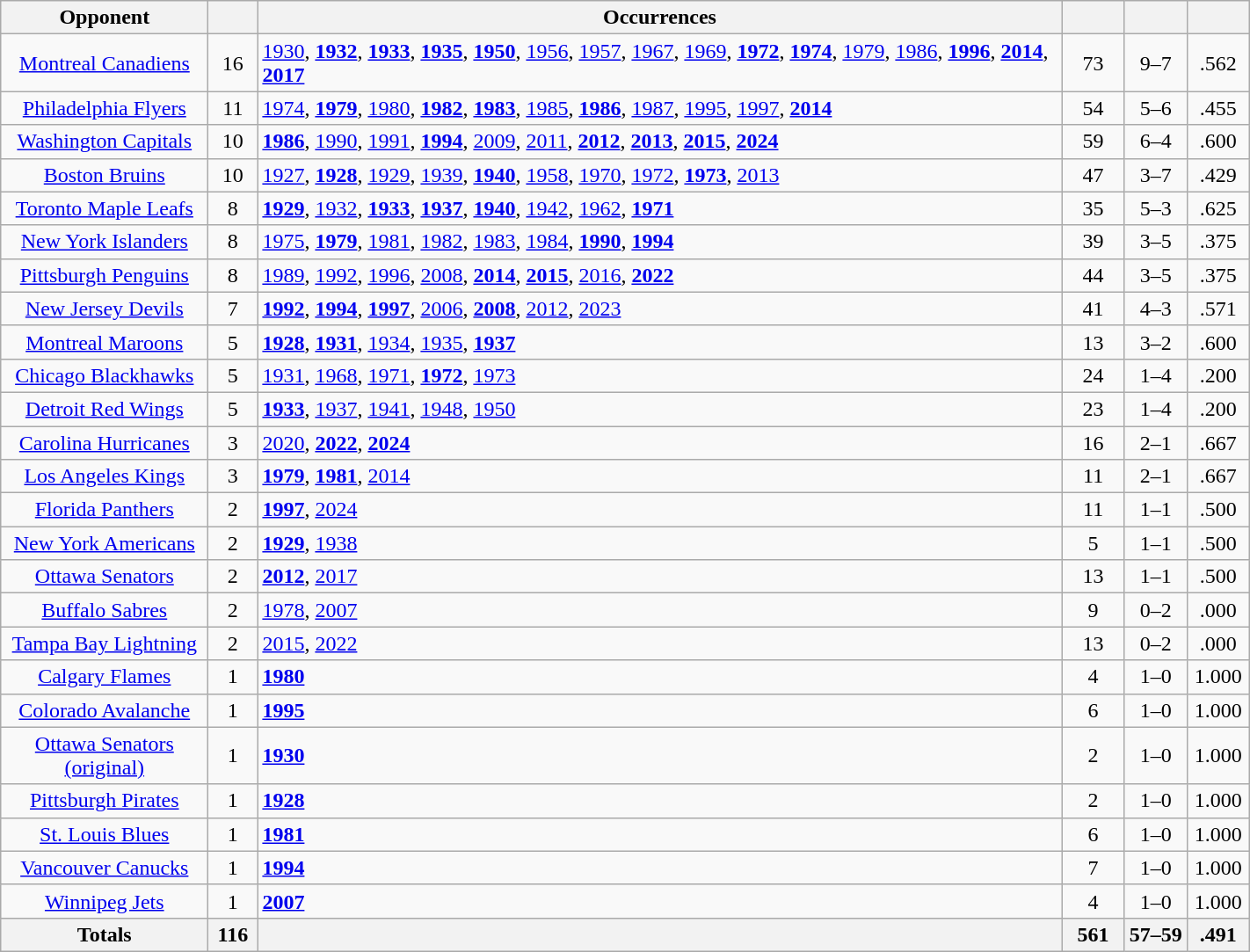<table class="wikitable sortable" style="text-align: center; width: 75%;">
<tr>
<th width="150">Opponent</th>
<th width="30"></th>
<th>Occurrences</th>
<th width="40"></th>
<th width="40"></th>
<th width="40"></th>
</tr>
<tr>
<td><a href='#'>Montreal Canadiens</a></td>
<td>16</td>
<td align=left><a href='#'>1930</a>, <strong><a href='#'>1932</a></strong>, <strong><a href='#'>1933</a></strong>, <strong><a href='#'>1935</a></strong>, <strong><a href='#'>1950</a></strong>, <a href='#'>1956</a>, <a href='#'>1957</a>, <a href='#'>1967</a>, <a href='#'>1969</a>, <strong><a href='#'>1972</a></strong>, <strong><a href='#'>1974</a></strong>, <a href='#'>1979</a>, <a href='#'>1986</a>, <strong><a href='#'>1996</a></strong>, <strong><a href='#'>2014</a></strong>, <strong><a href='#'>2017</a></strong></td>
<td>73</td>
<td>9–7</td>
<td>.562</td>
</tr>
<tr>
<td><a href='#'>Philadelphia Flyers</a></td>
<td>11</td>
<td align=left><a href='#'>1974</a>, <strong><a href='#'>1979</a></strong>, <a href='#'>1980</a>, <strong><a href='#'>1982</a></strong>, <strong><a href='#'>1983</a></strong>, <a href='#'>1985</a>, <strong><a href='#'>1986</a></strong>, <a href='#'>1987</a>, <a href='#'>1995</a>, <a href='#'>1997</a>, <strong><a href='#'>2014</a></strong></td>
<td>54</td>
<td>5–6</td>
<td>.455</td>
</tr>
<tr>
<td><a href='#'>Washington Capitals</a></td>
<td>10</td>
<td align=left><strong><a href='#'>1986</a></strong>, <a href='#'>1990</a>, <a href='#'>1991</a>, <strong><a href='#'>1994</a></strong>, <a href='#'>2009</a>, <a href='#'>2011</a>, <strong><a href='#'>2012</a></strong>, <strong><a href='#'>2013</a></strong>, <strong><a href='#'>2015</a></strong>, <strong><a href='#'>2024</a></strong></td>
<td>59</td>
<td>6–4</td>
<td>.600</td>
</tr>
<tr>
<td><a href='#'>Boston Bruins</a></td>
<td>10</td>
<td align=left><a href='#'>1927</a>, <strong><a href='#'>1928</a></strong>, <a href='#'>1929</a>, <a href='#'>1939</a>, <strong><a href='#'>1940</a></strong>, <a href='#'>1958</a>, <a href='#'>1970</a>, <a href='#'>1972</a>, <strong><a href='#'>1973</a></strong>, <a href='#'>2013</a></td>
<td>47</td>
<td>3–7</td>
<td>.429</td>
</tr>
<tr>
<td><a href='#'>Toronto Maple Leafs</a></td>
<td>8</td>
<td align=left><strong><a href='#'>1929</a></strong>, <a href='#'>1932</a>, <strong><a href='#'>1933</a></strong>, <strong><a href='#'>1937</a></strong>, <strong><a href='#'>1940</a></strong>, <a href='#'>1942</a>, <a href='#'>1962</a>, <strong><a href='#'>1971</a></strong></td>
<td>35</td>
<td>5–3</td>
<td>.625</td>
</tr>
<tr>
<td><a href='#'>New York Islanders</a></td>
<td>8</td>
<td align=left><a href='#'>1975</a>, <strong><a href='#'>1979</a></strong>, <a href='#'>1981</a>, <a href='#'>1982</a>, <a href='#'>1983</a>, <a href='#'>1984</a>, <strong><a href='#'>1990</a></strong>, <strong><a href='#'>1994</a></strong></td>
<td>39</td>
<td>3–5</td>
<td>.375</td>
</tr>
<tr>
<td><a href='#'>Pittsburgh Penguins</a></td>
<td>8</td>
<td align=left><a href='#'>1989</a>, <a href='#'>1992</a>, <a href='#'>1996</a>, <a href='#'>2008</a>, <strong><a href='#'>2014</a></strong>, <strong><a href='#'>2015</a></strong>, <a href='#'>2016</a>, <strong><a href='#'>2022</a></strong></td>
<td>44</td>
<td>3–5</td>
<td>.375</td>
</tr>
<tr>
<td><a href='#'>New Jersey Devils</a></td>
<td>7</td>
<td align=left><strong><a href='#'>1992</a></strong>, <strong><a href='#'>1994</a></strong>, <strong><a href='#'>1997</a></strong>, <a href='#'>2006</a>, <strong><a href='#'>2008</a></strong>, <a href='#'>2012</a>, <a href='#'>2023</a></td>
<td>41</td>
<td>4–3</td>
<td>.571</td>
</tr>
<tr>
<td><a href='#'>Montreal Maroons</a></td>
<td>5</td>
<td align=left><strong><a href='#'>1928</a></strong>, <strong><a href='#'>1931</a></strong>, <a href='#'>1934</a>, <a href='#'>1935</a>, <strong><a href='#'>1937</a></strong></td>
<td>13</td>
<td>3–2</td>
<td>.600</td>
</tr>
<tr>
<td><a href='#'>Chicago Blackhawks</a></td>
<td>5</td>
<td align=left><a href='#'>1931</a>, <a href='#'>1968</a>, <a href='#'>1971</a>, <strong><a href='#'>1972</a></strong>, <a href='#'>1973</a></td>
<td>24</td>
<td>1–4</td>
<td>.200</td>
</tr>
<tr>
<td><a href='#'>Detroit Red Wings</a></td>
<td>5</td>
<td align=left><strong><a href='#'>1933</a></strong>, <a href='#'>1937</a>, <a href='#'>1941</a>, <a href='#'>1948</a>, <a href='#'>1950</a></td>
<td>23</td>
<td>1–4</td>
<td>.200</td>
</tr>
<tr>
<td><a href='#'>Carolina Hurricanes</a></td>
<td>3</td>
<td align=left><a href='#'>2020</a>, <strong><a href='#'>2022</a></strong>, <strong><a href='#'>2024</a></strong></td>
<td>16</td>
<td>2–1</td>
<td>.667</td>
</tr>
<tr>
<td><a href='#'>Los Angeles Kings</a></td>
<td>3</td>
<td align=left><strong><a href='#'>1979</a></strong>, <strong><a href='#'>1981</a></strong>, <a href='#'>2014</a></td>
<td>11</td>
<td>2–1</td>
<td>.667</td>
</tr>
<tr>
<td><a href='#'>Florida Panthers</a></td>
<td>2</td>
<td align=left><strong><a href='#'>1997</a></strong>, <a href='#'>2024</a></td>
<td>11</td>
<td>1–1</td>
<td>.500</td>
</tr>
<tr>
<td><a href='#'>New York Americans</a></td>
<td>2</td>
<td align=left><strong><a href='#'>1929</a></strong>, <a href='#'>1938</a></td>
<td>5</td>
<td>1–1</td>
<td>.500</td>
</tr>
<tr>
<td><a href='#'>Ottawa Senators</a></td>
<td>2</td>
<td align=left><strong><a href='#'>2012</a></strong>, <a href='#'>2017</a></td>
<td>13</td>
<td>1–1</td>
<td>.500</td>
</tr>
<tr>
<td><a href='#'>Buffalo Sabres</a></td>
<td>2</td>
<td align=left><a href='#'>1978</a>, <a href='#'>2007</a></td>
<td>9</td>
<td>0–2</td>
<td>.000</td>
</tr>
<tr>
<td><a href='#'>Tampa Bay Lightning</a></td>
<td>2</td>
<td align=left><a href='#'>2015</a>, <a href='#'>2022</a></td>
<td>13</td>
<td>0–2</td>
<td>.000</td>
</tr>
<tr>
<td><a href='#'>Calgary Flames</a></td>
<td>1</td>
<td align=left><strong><a href='#'>1980</a></strong></td>
<td>4</td>
<td>1–0</td>
<td>1.000</td>
</tr>
<tr>
<td><a href='#'>Colorado Avalanche</a></td>
<td>1</td>
<td align=left><strong><a href='#'>1995</a></strong></td>
<td>6</td>
<td>1–0</td>
<td>1.000</td>
</tr>
<tr>
<td><a href='#'>Ottawa Senators (original)</a></td>
<td>1</td>
<td align=left><strong><a href='#'>1930</a></strong></td>
<td>2</td>
<td>1–0</td>
<td>1.000</td>
</tr>
<tr>
<td><a href='#'>Pittsburgh Pirates</a></td>
<td>1</td>
<td align=left><strong><a href='#'>1928</a></strong></td>
<td>2</td>
<td>1–0</td>
<td>1.000</td>
</tr>
<tr>
<td><a href='#'>St. Louis Blues</a></td>
<td>1</td>
<td align=left><strong><a href='#'>1981</a></strong></td>
<td>6</td>
<td>1–0</td>
<td>1.000</td>
</tr>
<tr>
<td><a href='#'>Vancouver Canucks</a></td>
<td>1</td>
<td align=left><strong><a href='#'>1994</a></strong></td>
<td>7</td>
<td>1–0</td>
<td>1.000</td>
</tr>
<tr>
<td><a href='#'>Winnipeg Jets</a></td>
<td>1</td>
<td align=left><strong><a href='#'>2007</a></strong></td>
<td>4</td>
<td>1–0</td>
<td>1.000</td>
</tr>
<tr>
<th width="150">Totals</th>
<th width="30">116</th>
<th></th>
<th width="40">561</th>
<th width="40">57–59</th>
<th width="40">.491</th>
</tr>
</table>
